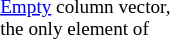<table align=right style="margin: 2ex 0 2ex 2em">
<tr>
<td align=center></td>
</tr>
<tr>
<td style="font-size:80%"><a href='#'>Empty</a> column vector,<br>the only element of </td>
</tr>
</table>
